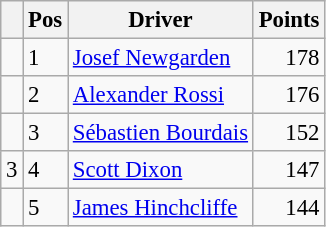<table class="wikitable" style="font-size: 95%;">
<tr>
<th></th>
<th>Pos</th>
<th>Driver</th>
<th>Points</th>
</tr>
<tr>
<td align="left"></td>
<td>1</td>
<td> <a href='#'>Josef Newgarden</a></td>
<td align="right">178</td>
</tr>
<tr>
<td align="left"></td>
<td>2</td>
<td> <a href='#'>Alexander Rossi</a></td>
<td align="right">176</td>
</tr>
<tr>
<td align="left"></td>
<td>3</td>
<td> <a href='#'>Sébastien Bourdais</a></td>
<td align="right">152</td>
</tr>
<tr>
<td align="left"> 3</td>
<td>4</td>
<td> <a href='#'>Scott Dixon</a></td>
<td align="right">147</td>
</tr>
<tr>
<td align="left"></td>
<td>5</td>
<td> <a href='#'>James Hinchcliffe</a></td>
<td align="right">144</td>
</tr>
</table>
